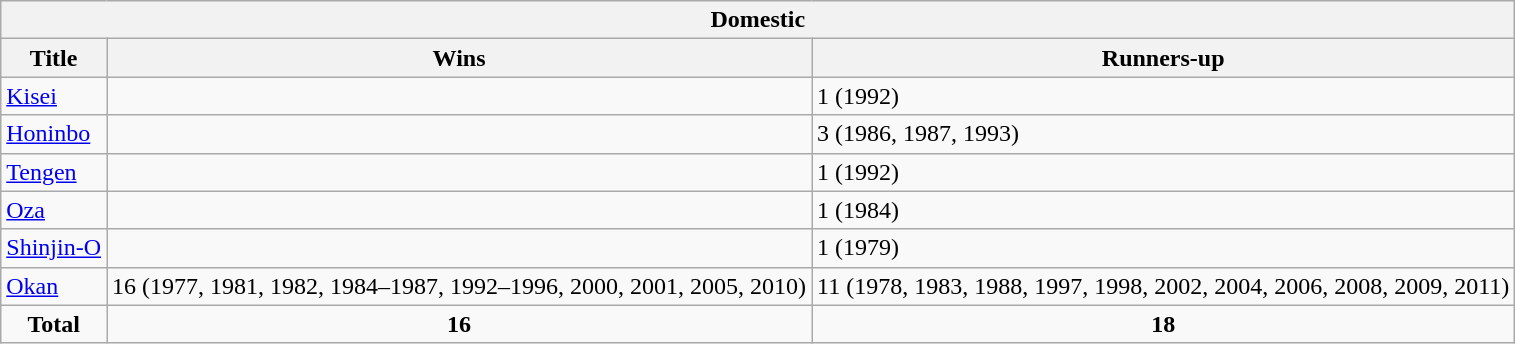<table class="wikitable">
<tr>
<th colspan=3>Domestic</th>
</tr>
<tr>
<th>Title</th>
<th>Wins</th>
<th>Runners-up</th>
</tr>
<tr>
<td><a href='#'>Kisei</a></td>
<td></td>
<td>1 (1992)</td>
</tr>
<tr>
<td><a href='#'>Honinbo</a></td>
<td></td>
<td>3 (1986, 1987, 1993)</td>
</tr>
<tr>
<td><a href='#'>Tengen</a></td>
<td></td>
<td>1 (1992)</td>
</tr>
<tr>
<td><a href='#'>Oza</a></td>
<td></td>
<td>1 (1984)</td>
</tr>
<tr>
<td><a href='#'>Shinjin-O</a></td>
<td></td>
<td>1 (1979)</td>
</tr>
<tr>
<td><a href='#'>Okan</a></td>
<td>16 (1977, 1981, 1982, 1984–1987, 1992–1996, 2000, 2001, 2005, 2010)</td>
<td>11 (1978, 1983, 1988, 1997, 1998, 2002, 2004, 2006, 2008, 2009, 2011)</td>
</tr>
<tr align="center">
<td><strong>Total</strong></td>
<td><strong>16</strong></td>
<td><strong>18</strong></td>
</tr>
</table>
